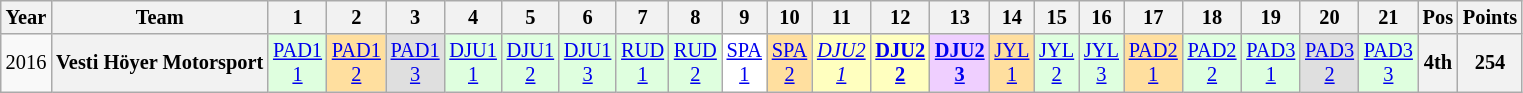<table class="wikitable" style="text-align:center; font-size:85%">
<tr>
<th>Year</th>
<th>Team</th>
<th>1</th>
<th>2</th>
<th>3</th>
<th>4</th>
<th>5</th>
<th>6</th>
<th>7</th>
<th>8</th>
<th>9</th>
<th>10</th>
<th>11</th>
<th>12</th>
<th>13</th>
<th>14</th>
<th>15</th>
<th>16</th>
<th>17</th>
<th>18</th>
<th>19</th>
<th>20</th>
<th>21</th>
<th>Pos</th>
<th>Points</th>
</tr>
<tr>
<td>2016</td>
<th nowrap>Vesti Höyer Motorsport</th>
<td style="background:#DFFFDF;"><a href='#'>PAD1<br>1</a><br></td>
<td style="background:#FFDF9F;"><a href='#'>PAD1<br>2</a><br></td>
<td style="background:#DFDFDF;"><a href='#'>PAD1<br>3</a><br></td>
<td style="background:#DFFFDF;"><a href='#'>DJU1<br>1</a><br></td>
<td style="background:#DFFFDF;"><a href='#'>DJU1<br>2</a><br></td>
<td style="background:#DFFFDF;"><a href='#'>DJU1<br>3</a><br></td>
<td style="background:#DFFFDF;"><a href='#'>RUD<br>1</a><br></td>
<td style="background:#DFFFDF;"><a href='#'>RUD<br>2</a><br></td>
<td style="background:#FFFFFF;"><a href='#'>SPA<br>1</a><br></td>
<td style="background:#FFDF9F;"><a href='#'>SPA<br>2</a><br></td>
<td style="background:#FFFFBF;"><em><a href='#'>DJU2<br>1</a></em><br></td>
<td style="background:#FFFFBF;"><strong><a href='#'>DJU2<br>2</a></strong><br></td>
<td style="background:#EFCFFF;"><strong><a href='#'>DJU2<br>3</a></strong><br></td>
<td style="background:#FFDF9F;"><a href='#'>JYL<br>1</a><br></td>
<td style="background:#DFFFDF;"><a href='#'>JYL<br>2</a><br></td>
<td style="background:#DFFFDF;"><a href='#'>JYL<br>3</a><br></td>
<td style="background:#FFDF9F;"><a href='#'>PAD2<br>1</a><br></td>
<td style="background:#DFFFDF;"><a href='#'>PAD2<br>2</a><br></td>
<td style="background:#DFFFDF;"><a href='#'>PAD3<br>1</a><br></td>
<td style="background:#DFDFDF;"><a href='#'>PAD3<br>2</a><br></td>
<td style="background:#DFFFDF;"><a href='#'>PAD3<br>3</a><br></td>
<th>4th</th>
<th>254</th>
</tr>
</table>
